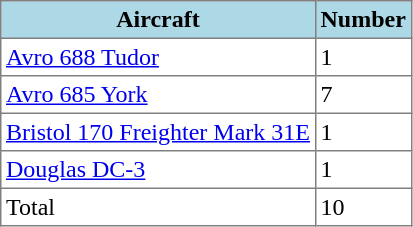<table class="toccolours" border="1" cellpadding="3" style="border-collapse:collapse">
<tr bgcolor=lightblue>
<th>Aircraft</th>
<th>Number</th>
</tr>
<tr>
<td><a href='#'>Avro 688 Tudor</a></td>
<td>1</td>
</tr>
<tr>
<td><a href='#'>Avro 685 York</a></td>
<td>7</td>
</tr>
<tr>
<td><a href='#'>Bristol 170 Freighter Mark 31E</a></td>
<td>1</td>
</tr>
<tr>
<td><a href='#'>Douglas DC-3</a></td>
<td>1</td>
</tr>
<tr>
<td>Total</td>
<td>10</td>
</tr>
</table>
